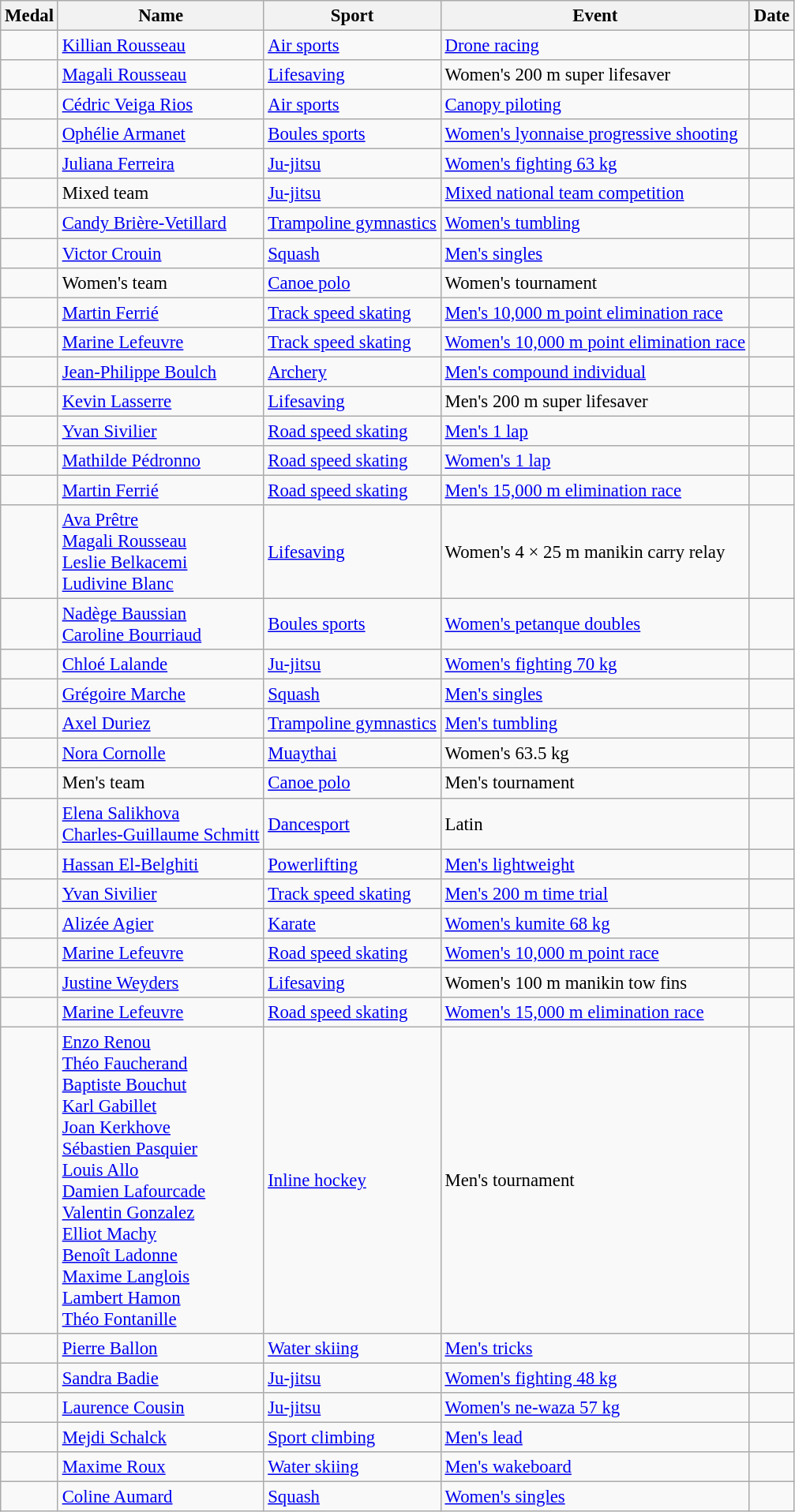<table class="wikitable sortable" style="font-size: 95%;">
<tr>
<th>Medal</th>
<th>Name</th>
<th>Sport</th>
<th>Event</th>
<th>Date</th>
</tr>
<tr>
<td></td>
<td><a href='#'>Killian Rousseau</a></td>
<td><a href='#'>Air sports</a></td>
<td><a href='#'>Drone racing</a></td>
<td></td>
</tr>
<tr>
<td></td>
<td><a href='#'>Magali Rousseau</a></td>
<td><a href='#'>Lifesaving</a></td>
<td>Women's 200 m super lifesaver</td>
<td></td>
</tr>
<tr>
<td></td>
<td><a href='#'>Cédric Veiga Rios</a></td>
<td><a href='#'>Air sports</a></td>
<td><a href='#'>Canopy piloting</a></td>
<td></td>
</tr>
<tr>
<td></td>
<td><a href='#'>Ophélie Armanet</a></td>
<td><a href='#'>Boules sports</a></td>
<td><a href='#'>Women's lyonnaise progressive shooting</a></td>
<td></td>
</tr>
<tr>
<td></td>
<td><a href='#'>Juliana Ferreira</a></td>
<td><a href='#'>Ju-jitsu</a></td>
<td><a href='#'>Women's fighting 63 kg</a></td>
<td></td>
</tr>
<tr>
<td></td>
<td>Mixed team</td>
<td><a href='#'>Ju-jitsu</a></td>
<td><a href='#'>Mixed national team competition</a></td>
<td></td>
</tr>
<tr>
<td></td>
<td><a href='#'>Candy Brière-Vetillard</a></td>
<td><a href='#'>Trampoline gymnastics</a></td>
<td><a href='#'>Women's tumbling</a></td>
<td></td>
</tr>
<tr>
<td></td>
<td><a href='#'>Victor Crouin</a></td>
<td><a href='#'>Squash</a></td>
<td><a href='#'>Men's singles</a></td>
<td></td>
</tr>
<tr>
<td></td>
<td>Women's team</td>
<td><a href='#'>Canoe polo</a></td>
<td>Women's tournament</td>
<td></td>
</tr>
<tr>
<td></td>
<td><a href='#'>Martin Ferrié</a></td>
<td><a href='#'>Track speed skating</a></td>
<td><a href='#'>Men's 10,000 m point elimination race</a></td>
<td></td>
</tr>
<tr>
<td></td>
<td><a href='#'>Marine Lefeuvre</a></td>
<td><a href='#'>Track speed skating</a></td>
<td><a href='#'>Women's 10,000 m point elimination race</a></td>
<td></td>
</tr>
<tr>
<td></td>
<td><a href='#'>Jean-Philippe Boulch</a></td>
<td><a href='#'>Archery</a></td>
<td><a href='#'>Men's compound individual</a></td>
<td></td>
</tr>
<tr>
<td></td>
<td><a href='#'>Kevin Lasserre</a></td>
<td><a href='#'>Lifesaving</a></td>
<td>Men's 200 m super lifesaver</td>
<td></td>
</tr>
<tr>
<td></td>
<td><a href='#'>Yvan Sivilier</a></td>
<td><a href='#'>Road speed skating</a></td>
<td><a href='#'>Men's 1 lap</a></td>
<td></td>
</tr>
<tr>
<td></td>
<td><a href='#'>Mathilde Pédronno</a></td>
<td><a href='#'>Road speed skating</a></td>
<td><a href='#'>Women's 1 lap</a></td>
<td></td>
</tr>
<tr>
<td></td>
<td><a href='#'>Martin Ferrié</a></td>
<td><a href='#'>Road speed skating</a></td>
<td><a href='#'>Men's 15,000 m elimination race</a></td>
<td></td>
</tr>
<tr>
<td></td>
<td><a href='#'>Ava Prêtre</a><br><a href='#'>Magali Rousseau</a><br><a href='#'>Leslie Belkacemi</a><br><a href='#'>Ludivine Blanc</a></td>
<td><a href='#'>Lifesaving</a></td>
<td>Women's 4 × 25 m manikin carry relay</td>
<td></td>
</tr>
<tr>
<td></td>
<td><a href='#'>Nadège Baussian</a><br><a href='#'>Caroline Bourriaud</a></td>
<td><a href='#'>Boules sports</a></td>
<td><a href='#'>Women's petanque doubles</a></td>
<td></td>
</tr>
<tr>
<td></td>
<td><a href='#'>Chloé Lalande</a></td>
<td><a href='#'>Ju-jitsu</a></td>
<td><a href='#'>Women's fighting 70 kg</a></td>
<td></td>
</tr>
<tr>
<td></td>
<td><a href='#'>Grégoire Marche</a></td>
<td><a href='#'>Squash</a></td>
<td><a href='#'>Men's singles</a></td>
<td></td>
</tr>
<tr>
<td></td>
<td><a href='#'>Axel Duriez</a></td>
<td><a href='#'>Trampoline gymnastics</a></td>
<td><a href='#'>Men's tumbling</a></td>
<td></td>
</tr>
<tr>
<td></td>
<td><a href='#'>Nora Cornolle</a></td>
<td><a href='#'>Muaythai</a></td>
<td>Women's 63.5 kg</td>
<td></td>
</tr>
<tr>
<td></td>
<td>Men's team</td>
<td><a href='#'>Canoe polo</a></td>
<td>Men's tournament</td>
<td></td>
</tr>
<tr>
<td></td>
<td><a href='#'>Elena Salikhova</a><br><a href='#'>Charles-Guillaume Schmitt</a></td>
<td><a href='#'>Dancesport</a></td>
<td>Latin</td>
<td></td>
</tr>
<tr>
<td></td>
<td><a href='#'>Hassan El-Belghiti</a></td>
<td><a href='#'>Powerlifting</a></td>
<td><a href='#'>Men's lightweight</a></td>
<td></td>
</tr>
<tr>
<td></td>
<td><a href='#'>Yvan Sivilier</a></td>
<td><a href='#'>Track speed skating</a></td>
<td><a href='#'>Men's 200 m time trial</a></td>
<td></td>
</tr>
<tr>
<td></td>
<td><a href='#'>Alizée Agier</a></td>
<td><a href='#'>Karate</a></td>
<td><a href='#'>Women's kumite 68 kg</a></td>
<td></td>
</tr>
<tr>
<td></td>
<td><a href='#'>Marine Lefeuvre</a></td>
<td><a href='#'>Road speed skating</a></td>
<td><a href='#'>Women's 10,000 m point race</a></td>
<td></td>
</tr>
<tr>
<td></td>
<td><a href='#'>Justine Weyders</a></td>
<td><a href='#'>Lifesaving</a></td>
<td>Women's 100 m manikin tow fins</td>
<td></td>
</tr>
<tr>
<td></td>
<td><a href='#'>Marine Lefeuvre</a></td>
<td><a href='#'>Road speed skating</a></td>
<td><a href='#'>Women's 15,000 m elimination race</a></td>
<td></td>
</tr>
<tr>
<td></td>
<td><a href='#'>Enzo Renou</a><br><a href='#'>Théo Faucherand</a><br><a href='#'>Baptiste Bouchut</a><br><a href='#'>Karl Gabillet</a><br><a href='#'>Joan Kerkhove</a><br><a href='#'>Sébastien Pasquier</a><br><a href='#'>Louis Allo</a><br><a href='#'>Damien Lafourcade</a><br><a href='#'>Valentin Gonzalez</a><br><a href='#'>Elliot Machy</a><br><a href='#'>Benoît Ladonne</a><br><a href='#'>Maxime Langlois</a><br><a href='#'>Lambert Hamon</a><br><a href='#'>Théo Fontanille</a></td>
<td><a href='#'>Inline hockey</a></td>
<td>Men's tournament</td>
<td></td>
</tr>
<tr>
<td></td>
<td><a href='#'>Pierre Ballon</a></td>
<td><a href='#'>Water skiing</a></td>
<td><a href='#'>Men's tricks</a></td>
<td></td>
</tr>
<tr>
<td></td>
<td><a href='#'>Sandra Badie</a></td>
<td><a href='#'>Ju-jitsu</a></td>
<td><a href='#'>Women's fighting 48 kg</a></td>
<td></td>
</tr>
<tr>
<td></td>
<td><a href='#'>Laurence Cousin</a></td>
<td><a href='#'>Ju-jitsu</a></td>
<td><a href='#'>Women's ne-waza 57 kg</a></td>
<td></td>
</tr>
<tr>
<td></td>
<td><a href='#'>Mejdi Schalck</a></td>
<td><a href='#'>Sport climbing</a></td>
<td><a href='#'>Men's lead</a></td>
<td></td>
</tr>
<tr>
<td></td>
<td><a href='#'>Maxime Roux</a></td>
<td><a href='#'>Water skiing</a></td>
<td><a href='#'>Men's wakeboard</a></td>
<td></td>
</tr>
<tr>
<td></td>
<td><a href='#'>Coline Aumard</a></td>
<td><a href='#'>Squash</a></td>
<td><a href='#'>Women's singles</a></td>
<td></td>
</tr>
</table>
